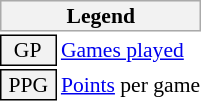<table class="toccolours" style="font-size: 90%; white-space: nowrap;">
<tr>
<th colspan="6" style="background-color: #F2F2F2; border: 1px solid #AAAAAA;">Legend</th>
</tr>
<tr>
<td style="background-color: #F2F2F2; border: 1px solid black;">  GP</td>
<td><a href='#'>Games played</a></td>
</tr>
<tr>
<td style="background-color: #F2F2F2; border: 1px solid black"> PPG </td>
<td><a href='#'>Points</a> per game</td>
</tr>
<tr>
</tr>
</table>
